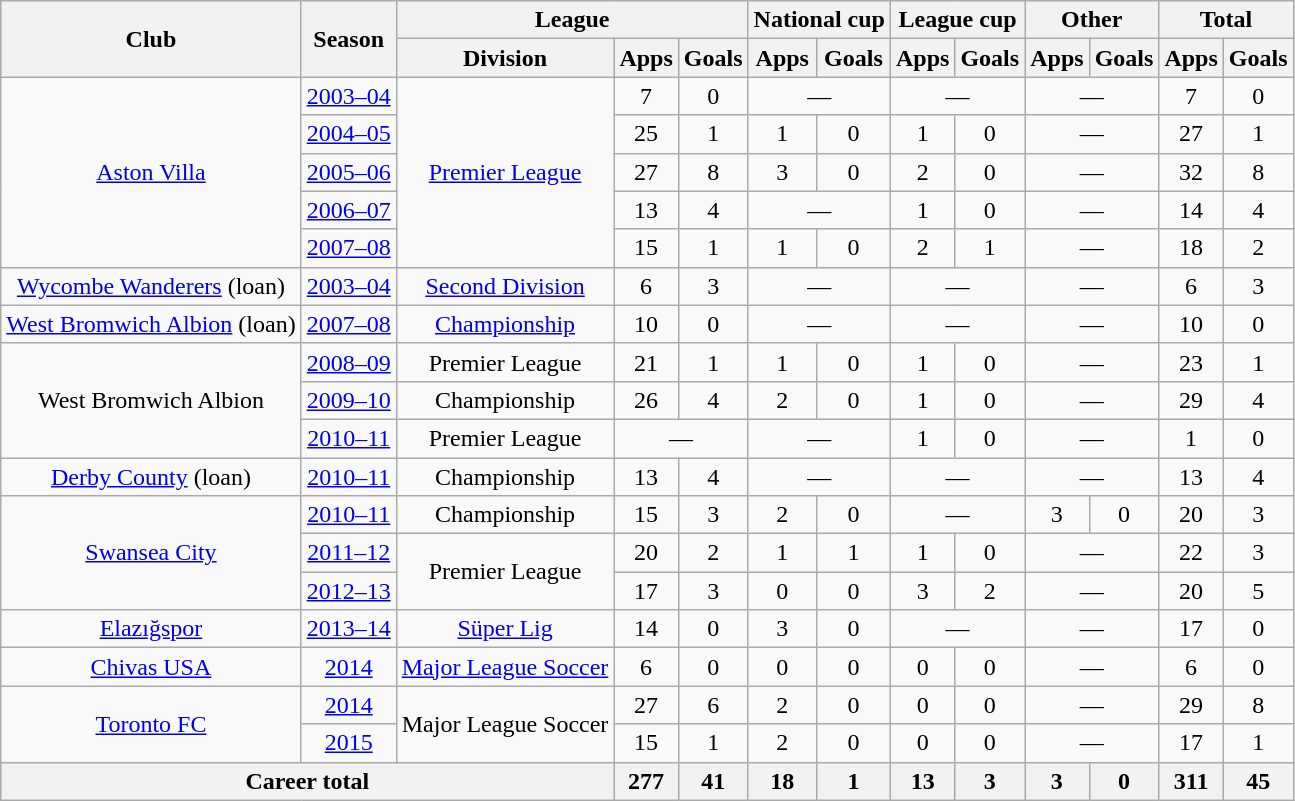<table class="wikitable" style="text-align:center">
<tr>
<th rowspan="2">Club</th>
<th rowspan="2">Season</th>
<th colspan="3">League</th>
<th colspan="2">National cup</th>
<th colspan="2">League cup</th>
<th colspan="2">Other</th>
<th colspan="2">Total</th>
</tr>
<tr>
<th>Division</th>
<th>Apps</th>
<th>Goals</th>
<th>Apps</th>
<th>Goals</th>
<th>Apps</th>
<th>Goals</th>
<th>Apps</th>
<th>Goals</th>
<th>Apps</th>
<th>Goals</th>
</tr>
<tr>
<td rowspan="5"><a href='#'>Aston Villa</a></td>
<td><a href='#'>2003–04</a></td>
<td rowspan="5"><a href='#'>Premier League</a></td>
<td>7</td>
<td>0</td>
<td colspan="2">—</td>
<td colspan="2">—</td>
<td colspan="2">—</td>
<td>7</td>
<td>0</td>
</tr>
<tr>
<td><a href='#'>2004–05</a></td>
<td>25</td>
<td>1</td>
<td>1</td>
<td>0</td>
<td>1</td>
<td>0</td>
<td colspan="2">—</td>
<td>27</td>
<td>1</td>
</tr>
<tr>
<td><a href='#'>2005–06</a></td>
<td>27</td>
<td>8</td>
<td>3</td>
<td>0</td>
<td>2</td>
<td>0</td>
<td colspan="2">—</td>
<td>32</td>
<td>8</td>
</tr>
<tr>
<td><a href='#'>2006–07</a></td>
<td>13</td>
<td>4</td>
<td colspan="2">—</td>
<td>1</td>
<td>0</td>
<td colspan="2">—</td>
<td>14</td>
<td>4</td>
</tr>
<tr>
<td><a href='#'>2007–08</a></td>
<td>15</td>
<td>1</td>
<td>1</td>
<td>0</td>
<td>2</td>
<td>1</td>
<td colspan="2">—</td>
<td>18</td>
<td>2</td>
</tr>
<tr>
<td><a href='#'>Wycombe Wanderers</a> (loan)</td>
<td><a href='#'>2003–04</a></td>
<td><a href='#'>Second Division</a></td>
<td>6</td>
<td>3</td>
<td colspan="2">—</td>
<td colspan="2">—</td>
<td colspan="2">—</td>
<td>6</td>
<td>3</td>
</tr>
<tr>
<td><a href='#'>West Bromwich Albion</a> (loan)</td>
<td><a href='#'>2007–08</a></td>
<td><a href='#'>Championship</a></td>
<td>10</td>
<td>0</td>
<td colspan="2">—</td>
<td colspan="2">—</td>
<td colspan="2">—</td>
<td>10</td>
<td>0</td>
</tr>
<tr>
<td rowspan="3">West Bromwich Albion</td>
<td><a href='#'>2008–09</a></td>
<td>Premier League</td>
<td>21</td>
<td>1</td>
<td>1</td>
<td>0</td>
<td>1</td>
<td>0</td>
<td colspan="2">—</td>
<td>23</td>
<td>1</td>
</tr>
<tr>
<td><a href='#'>2009–10</a></td>
<td>Championship</td>
<td>26</td>
<td>4</td>
<td>2</td>
<td>0</td>
<td>1</td>
<td>0</td>
<td colspan="2">—</td>
<td>29</td>
<td>4</td>
</tr>
<tr>
<td><a href='#'>2010–11</a></td>
<td>Premier League</td>
<td colspan="2">—</td>
<td colspan="2">—</td>
<td>1</td>
<td>0</td>
<td colspan="2">—</td>
<td>1</td>
<td>0</td>
</tr>
<tr>
<td><a href='#'>Derby County</a> (loan)</td>
<td><a href='#'>2010–11</a></td>
<td>Championship</td>
<td>13</td>
<td>4</td>
<td colspan="2">—</td>
<td colspan="2">—</td>
<td colspan="2">—</td>
<td>13</td>
<td>4</td>
</tr>
<tr>
<td rowspan="3"><a href='#'>Swansea City</a></td>
<td><a href='#'>2010–11</a></td>
<td>Championship</td>
<td>15</td>
<td>3</td>
<td>2</td>
<td>0</td>
<td colspan="2">—</td>
<td>3</td>
<td>0</td>
<td>20</td>
<td>3</td>
</tr>
<tr>
<td><a href='#'>2011–12</a></td>
<td rowspan="2">Premier League</td>
<td>20</td>
<td>2</td>
<td>1</td>
<td>1</td>
<td>1</td>
<td>0</td>
<td colspan="2">—</td>
<td>22</td>
<td>3</td>
</tr>
<tr>
<td><a href='#'>2012–13</a></td>
<td>17</td>
<td>3</td>
<td>0</td>
<td>0</td>
<td>3</td>
<td>2</td>
<td colspan="2">—</td>
<td>20</td>
<td>5</td>
</tr>
<tr>
<td><a href='#'>Elazığspor</a></td>
<td><a href='#'>2013–14</a></td>
<td><a href='#'>Süper Lig</a></td>
<td>14</td>
<td>0</td>
<td>3</td>
<td>0</td>
<td colspan="2">—</td>
<td colspan="2">—</td>
<td>17</td>
<td>0</td>
</tr>
<tr>
<td><a href='#'>Chivas USA</a></td>
<td><a href='#'>2014</a></td>
<td><a href='#'>Major League Soccer</a></td>
<td>6</td>
<td>0</td>
<td>0</td>
<td>0</td>
<td>0</td>
<td>0</td>
<td colspan="2">—</td>
<td>6</td>
<td>0</td>
</tr>
<tr>
<td rowspan="2"><a href='#'>Toronto FC</a></td>
<td><a href='#'>2014</a></td>
<td rowspan="2">Major League Soccer</td>
<td>27</td>
<td>6</td>
<td>2</td>
<td>0</td>
<td>0</td>
<td>0</td>
<td colspan="2">—</td>
<td>29</td>
<td>8</td>
</tr>
<tr>
<td><a href='#'>2015</a></td>
<td>15</td>
<td>1</td>
<td>2</td>
<td>0</td>
<td>0</td>
<td>0</td>
<td colspan="2">—</td>
<td>17</td>
<td>1</td>
</tr>
<tr>
<th colspan="3">Career total</th>
<th>277</th>
<th>41</th>
<th>18</th>
<th>1</th>
<th>13</th>
<th>3</th>
<th>3</th>
<th>0</th>
<th>311</th>
<th>45</th>
</tr>
</table>
